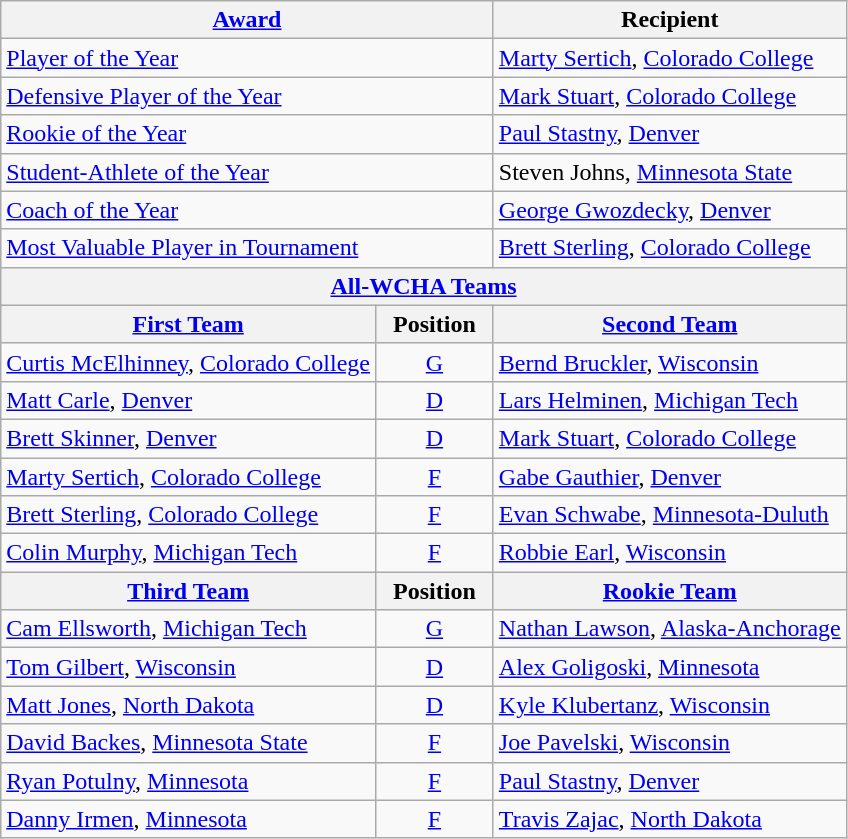<table class="wikitable">
<tr>
<th colspan=2><a href='#'>Award</a></th>
<th>Recipient</th>
</tr>
<tr>
<td colspan=2><a href='#'>Player of the Year</a></td>
<td><a href='#'>Marty Sertich</a>, <a href='#'>Colorado College</a></td>
</tr>
<tr>
<td colspan=2><a href='#'>Defensive Player of the Year</a></td>
<td><a href='#'>Mark Stuart</a>, <a href='#'>Colorado College</a></td>
</tr>
<tr>
<td colspan=2><a href='#'>Rookie of the Year</a></td>
<td><a href='#'>Paul Stastny</a>, <a href='#'>Denver</a></td>
</tr>
<tr>
<td colspan=2><a href='#'>Student-Athlete of the Year</a></td>
<td>Steven Johns, <a href='#'>Minnesota State</a></td>
</tr>
<tr>
<td colspan=2><a href='#'>Coach of the Year</a></td>
<td><a href='#'>George Gwozdecky</a>, <a href='#'>Denver</a></td>
</tr>
<tr>
<td colspan=2><a href='#'>Most Valuable Player in Tournament</a></td>
<td><a href='#'>Brett Sterling</a>, <a href='#'>Colorado College</a></td>
</tr>
<tr>
<th colspan=3><a href='#'>All-WCHA Teams</a></th>
</tr>
<tr>
<th><a href='#'>First Team</a></th>
<th>  Position  </th>
<th><a href='#'>Second Team</a></th>
</tr>
<tr>
<td><a href='#'>Curtis McElhinney</a>, <a href='#'>Colorado College</a></td>
<td align=center><a href='#'>G</a></td>
<td><a href='#'>Bernd Bruckler</a>, <a href='#'>Wisconsin</a></td>
</tr>
<tr>
<td><a href='#'>Matt Carle</a>, <a href='#'>Denver</a></td>
<td align=center><a href='#'>D</a></td>
<td><a href='#'>Lars Helminen</a>, <a href='#'>Michigan Tech</a></td>
</tr>
<tr>
<td><a href='#'>Brett Skinner</a>, <a href='#'>Denver</a></td>
<td align=center><a href='#'>D</a></td>
<td><a href='#'>Mark Stuart</a>, <a href='#'>Colorado College</a></td>
</tr>
<tr>
<td><a href='#'>Marty Sertich</a>, <a href='#'>Colorado College</a></td>
<td align=center><a href='#'>F</a></td>
<td><a href='#'>Gabe Gauthier</a>, <a href='#'>Denver</a></td>
</tr>
<tr>
<td><a href='#'>Brett Sterling</a>, <a href='#'>Colorado College</a></td>
<td align=center><a href='#'>F</a></td>
<td><a href='#'>Evan Schwabe</a>, <a href='#'>Minnesota-Duluth</a></td>
</tr>
<tr>
<td><a href='#'>Colin Murphy</a>, <a href='#'>Michigan Tech</a></td>
<td align=center><a href='#'>F</a></td>
<td><a href='#'>Robbie Earl</a>, <a href='#'>Wisconsin</a></td>
</tr>
<tr>
<th><a href='#'>Third Team</a></th>
<th>  Position  </th>
<th><a href='#'>Rookie Team</a></th>
</tr>
<tr>
<td><a href='#'>Cam Ellsworth</a>, <a href='#'>Michigan Tech</a></td>
<td align=center><a href='#'>G</a></td>
<td><a href='#'>Nathan Lawson</a>, <a href='#'>Alaska-Anchorage</a></td>
</tr>
<tr>
<td><a href='#'>Tom Gilbert</a>, <a href='#'>Wisconsin</a></td>
<td align=center><a href='#'>D</a></td>
<td><a href='#'>Alex Goligoski</a>, <a href='#'>Minnesota</a></td>
</tr>
<tr>
<td><a href='#'>Matt Jones</a>, <a href='#'>North Dakota</a></td>
<td align=center><a href='#'>D</a></td>
<td><a href='#'>Kyle Klubertanz</a>, <a href='#'>Wisconsin</a></td>
</tr>
<tr>
<td><a href='#'>David Backes</a>, <a href='#'>Minnesota State</a></td>
<td align=center><a href='#'>F</a></td>
<td><a href='#'>Joe Pavelski</a>, <a href='#'>Wisconsin</a></td>
</tr>
<tr>
<td><a href='#'>Ryan Potulny</a>, <a href='#'>Minnesota</a></td>
<td align=center><a href='#'>F</a></td>
<td><a href='#'>Paul Stastny</a>, <a href='#'>Denver</a></td>
</tr>
<tr>
<td><a href='#'>Danny Irmen</a>, <a href='#'>Minnesota</a></td>
<td align=center><a href='#'>F</a></td>
<td><a href='#'>Travis Zajac</a>, <a href='#'>North Dakota</a></td>
</tr>
</table>
